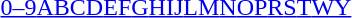<table id="toc" class="toc" summary="Class">
<tr>
<th></th>
</tr>
<tr>
<td style="text-align:center;"><a href='#'>0–9</a><a href='#'>A</a><a href='#'>B</a><a href='#'>C</a><a href='#'>D</a><a href='#'>E</a><a href='#'>F</a><a href='#'>G</a><a href='#'>H</a><a href='#'>I</a><a href='#'>J</a><a href='#'>L</a><a href='#'>M</a><a href='#'>N</a><a href='#'>O</a><a href='#'>P</a><a href='#'>R</a><a href='#'>S</a><a href='#'>T</a><a href='#'>W</a><a href='#'>Y</a></td>
</tr>
</table>
